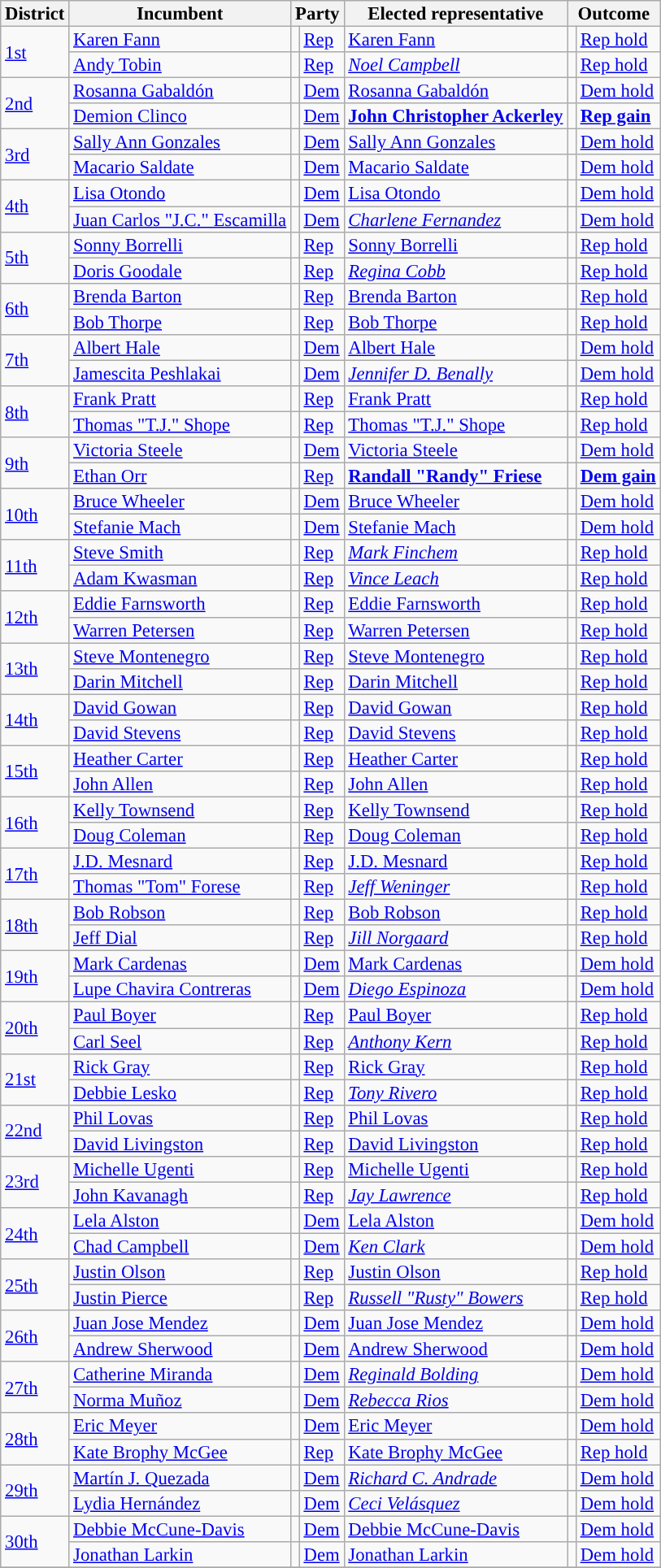<table class="sortable wikitable" style="font-size:95%;line-height:14px;">
<tr>
<th>District</th>
<th>Incumbent</th>
<th colspan="2">Party</th>
<th>Elected representative</th>
<th colspan="2">Outcome</th>
</tr>
<tr>
<td rowspan="2"><a href='#'>1st</a></td>
<td><a href='#'>Karen Fann</a></td>
<td style="background:"></td>
<td><a href='#'>Rep</a></td>
<td><a href='#'>Karen Fann</a></td>
<td style="background:"></td>
<td><a href='#'>Rep hold</a></td>
</tr>
<tr>
<td><a href='#'>Andy Tobin</a></td>
<td style="background:"></td>
<td><a href='#'>Rep</a></td>
<td><em><a href='#'>Noel Campbell</a></em></td>
<td style="background:"></td>
<td><a href='#'>Rep hold</a></td>
</tr>
<tr>
<td rowspan="2"><a href='#'>2nd</a></td>
<td><a href='#'>Rosanna Gabaldón</a></td>
<td style="background:"></td>
<td><a href='#'>Dem</a></td>
<td><a href='#'>Rosanna Gabaldón</a></td>
<td style="background:"></td>
<td><a href='#'>Dem hold</a></td>
</tr>
<tr>
<td><a href='#'>Demion Clinco</a></td>
<td style="background:"></td>
<td><a href='#'>Dem</a></td>
<td><strong><a href='#'>John Christopher Ackerley</a></strong></td>
<td style="background:"></td>
<td><strong><a href='#'>Rep gain</a></strong></td>
</tr>
<tr>
<td rowspan="2"><a href='#'>3rd</a></td>
<td><a href='#'>Sally Ann Gonzales</a></td>
<td style="background:"></td>
<td><a href='#'>Dem</a></td>
<td><a href='#'>Sally Ann Gonzales</a></td>
<td style="background:"></td>
<td><a href='#'>Dem hold</a></td>
</tr>
<tr>
<td><a href='#'>Macario Saldate</a></td>
<td style="background:"></td>
<td><a href='#'>Dem</a></td>
<td><a href='#'>Macario Saldate</a></td>
<td style="background:"></td>
<td><a href='#'>Dem hold</a></td>
</tr>
<tr>
<td rowspan="2"><a href='#'>4th</a></td>
<td><a href='#'>Lisa Otondo</a></td>
<td style="background:"></td>
<td><a href='#'>Dem</a></td>
<td><a href='#'>Lisa Otondo</a></td>
<td style="background:"></td>
<td><a href='#'>Dem hold</a></td>
</tr>
<tr>
<td><a href='#'>Juan Carlos "J.C." Escamilla</a></td>
<td style="background:"></td>
<td><a href='#'>Dem</a></td>
<td><em><a href='#'>Charlene Fernandez</a></em></td>
<td style="background:"></td>
<td><a href='#'>Dem hold</a></td>
</tr>
<tr>
<td rowspan="2"><a href='#'>5th</a></td>
<td><a href='#'>Sonny Borrelli</a></td>
<td style="background:"></td>
<td><a href='#'>Rep</a></td>
<td><a href='#'>Sonny Borrelli</a></td>
<td style="background:"></td>
<td><a href='#'>Rep hold</a></td>
</tr>
<tr>
<td><a href='#'>Doris Goodale</a></td>
<td style="background:"></td>
<td><a href='#'>Rep</a></td>
<td><em><a href='#'>Regina Cobb</a></em></td>
<td style="background:"></td>
<td><a href='#'>Rep hold</a></td>
</tr>
<tr>
<td rowspan="2"><a href='#'>6th</a></td>
<td><a href='#'>Brenda Barton</a></td>
<td style="background:"></td>
<td><a href='#'>Rep</a></td>
<td><a href='#'>Brenda Barton</a></td>
<td style="background:"></td>
<td><a href='#'>Rep hold</a></td>
</tr>
<tr>
<td><a href='#'>Bob Thorpe</a></td>
<td style="background:"></td>
<td><a href='#'>Rep</a></td>
<td><a href='#'>Bob Thorpe</a></td>
<td style="background:"></td>
<td><a href='#'>Rep hold</a></td>
</tr>
<tr>
<td rowspan="2"><a href='#'>7th</a></td>
<td><a href='#'>Albert Hale</a></td>
<td style="background:"></td>
<td><a href='#'>Dem</a></td>
<td><a href='#'>Albert Hale</a></td>
<td style="background:"></td>
<td><a href='#'>Dem hold</a></td>
</tr>
<tr>
<td><a href='#'>Jamescita Peshlakai</a></td>
<td style="background:"></td>
<td><a href='#'>Dem</a></td>
<td><em><a href='#'>Jennifer D. Benally</a></em></td>
<td style="background:"></td>
<td><a href='#'>Dem hold</a></td>
</tr>
<tr>
<td rowspan="2"><a href='#'>8th</a></td>
<td><a href='#'>Frank Pratt</a></td>
<td style="background:"></td>
<td><a href='#'>Rep</a></td>
<td><a href='#'>Frank Pratt</a></td>
<td style="background:"></td>
<td><a href='#'>Rep hold</a></td>
</tr>
<tr>
<td><a href='#'>Thomas "T.J." Shope</a></td>
<td style="background:"></td>
<td><a href='#'>Rep</a></td>
<td><a href='#'>Thomas "T.J." Shope</a></td>
<td style="background:"></td>
<td><a href='#'>Rep hold</a></td>
</tr>
<tr>
<td rowspan="2"><a href='#'>9th</a></td>
<td><a href='#'>Victoria Steele</a></td>
<td style="background:"></td>
<td><a href='#'>Dem</a></td>
<td><a href='#'>Victoria Steele</a></td>
<td style="background:"></td>
<td><a href='#'>Dem hold</a></td>
</tr>
<tr>
<td><a href='#'>Ethan Orr</a></td>
<td style="background:"></td>
<td><a href='#'>Rep</a></td>
<td><strong><a href='#'>Randall "Randy" Friese</a></strong></td>
<td style="background:"></td>
<td><strong><a href='#'>Dem gain</a></strong></td>
</tr>
<tr>
<td rowspan="2"><a href='#'>10th</a></td>
<td><a href='#'>Bruce Wheeler</a></td>
<td style="background:"></td>
<td><a href='#'>Dem</a></td>
<td><a href='#'>Bruce Wheeler</a></td>
<td style="background:"></td>
<td><a href='#'>Dem hold</a></td>
</tr>
<tr>
<td><a href='#'>Stefanie Mach</a></td>
<td style="background:"></td>
<td><a href='#'>Dem</a></td>
<td><a href='#'>Stefanie Mach</a></td>
<td style="background:"></td>
<td><a href='#'>Dem hold</a></td>
</tr>
<tr>
<td rowspan="2"><a href='#'>11th</a></td>
<td><a href='#'>Steve Smith</a></td>
<td style="background:"></td>
<td><a href='#'>Rep</a></td>
<td><em><a href='#'>Mark Finchem</a></em></td>
<td style="background:"></td>
<td><a href='#'>Rep hold</a></td>
</tr>
<tr>
<td><a href='#'>Adam Kwasman</a></td>
<td style="background:"></td>
<td><a href='#'>Rep</a></td>
<td><em><a href='#'>Vince Leach</a></em></td>
<td style="background:"></td>
<td><a href='#'>Rep hold</a></td>
</tr>
<tr>
<td rowspan="2"><a href='#'>12th</a></td>
<td><a href='#'>Eddie Farnsworth</a></td>
<td style="background:"></td>
<td><a href='#'>Rep</a></td>
<td><a href='#'>Eddie Farnsworth</a></td>
<td style="background:"></td>
<td><a href='#'>Rep hold</a></td>
</tr>
<tr>
<td><a href='#'>Warren Petersen</a></td>
<td style="background:"></td>
<td><a href='#'>Rep</a></td>
<td><a href='#'>Warren Petersen</a></td>
<td style="background:"></td>
<td><a href='#'>Rep hold</a></td>
</tr>
<tr>
<td rowspan="2"><a href='#'>13th</a></td>
<td><a href='#'>Steve Montenegro</a></td>
<td style="background:"></td>
<td><a href='#'>Rep</a></td>
<td><a href='#'>Steve Montenegro</a></td>
<td style="background:"></td>
<td><a href='#'>Rep hold</a></td>
</tr>
<tr>
<td><a href='#'>Darin Mitchell</a></td>
<td style="background:"></td>
<td><a href='#'>Rep</a></td>
<td><a href='#'>Darin Mitchell</a></td>
<td style="background:"></td>
<td><a href='#'>Rep hold</a></td>
</tr>
<tr>
<td rowspan="2"><a href='#'>14th</a></td>
<td><a href='#'>David Gowan</a></td>
<td style="background:"></td>
<td><a href='#'>Rep</a></td>
<td><a href='#'>David Gowan</a></td>
<td style="background:"></td>
<td><a href='#'>Rep hold</a></td>
</tr>
<tr>
<td><a href='#'>David Stevens</a></td>
<td style="background:"></td>
<td><a href='#'>Rep</a></td>
<td><a href='#'>David Stevens</a></td>
<td style="background:"></td>
<td><a href='#'>Rep hold</a></td>
</tr>
<tr>
<td rowspan="2"><a href='#'>15th</a></td>
<td><a href='#'>Heather Carter</a></td>
<td style="background:"></td>
<td><a href='#'>Rep</a></td>
<td><a href='#'>Heather Carter</a></td>
<td style="background:"></td>
<td><a href='#'>Rep hold</a></td>
</tr>
<tr>
<td><a href='#'>John Allen</a></td>
<td style="background:"></td>
<td><a href='#'>Rep</a></td>
<td><a href='#'>John Allen</a></td>
<td style="background:"></td>
<td><a href='#'>Rep hold</a></td>
</tr>
<tr>
<td rowspan="2"><a href='#'>16th</a></td>
<td><a href='#'>Kelly Townsend</a></td>
<td style="background:"></td>
<td><a href='#'>Rep</a></td>
<td><a href='#'>Kelly Townsend</a></td>
<td style="background:"></td>
<td><a href='#'>Rep hold</a></td>
</tr>
<tr>
<td><a href='#'>Doug Coleman</a></td>
<td style="background:"></td>
<td><a href='#'>Rep</a></td>
<td><a href='#'>Doug Coleman</a></td>
<td style="background:"></td>
<td><a href='#'>Rep hold</a></td>
</tr>
<tr>
<td rowspan="2"><a href='#'>17th</a></td>
<td><a href='#'>J.D. Mesnard</a></td>
<td style="background:"></td>
<td><a href='#'>Rep</a></td>
<td><a href='#'>J.D. Mesnard</a></td>
<td style="background:"></td>
<td><a href='#'>Rep hold</a></td>
</tr>
<tr>
<td><a href='#'>Thomas "Tom" Forese</a></td>
<td style="background:"></td>
<td><a href='#'>Rep</a></td>
<td><em><a href='#'>Jeff Weninger</a></em></td>
<td style="background:"></td>
<td><a href='#'>Rep hold</a></td>
</tr>
<tr>
<td rowspan="2"><a href='#'>18th</a></td>
<td><a href='#'>Bob Robson</a></td>
<td style="background:"></td>
<td><a href='#'>Rep</a></td>
<td><a href='#'>Bob Robson</a></td>
<td style="background:"></td>
<td><a href='#'>Rep hold</a></td>
</tr>
<tr>
<td><a href='#'>Jeff Dial</a></td>
<td style="background:"></td>
<td><a href='#'>Rep</a></td>
<td><em><a href='#'>Jill Norgaard</a></em></td>
<td style="background:"></td>
<td><a href='#'>Rep hold</a></td>
</tr>
<tr>
<td rowspan="2"><a href='#'>19th</a></td>
<td><a href='#'>Mark Cardenas</a></td>
<td style="background:"></td>
<td><a href='#'>Dem</a></td>
<td><a href='#'>Mark Cardenas</a></td>
<td style="background:"></td>
<td><a href='#'>Dem hold</a></td>
</tr>
<tr>
<td><a href='#'>Lupe Chavira Contreras</a></td>
<td style="background:"></td>
<td><a href='#'>Dem</a></td>
<td><em><a href='#'>Diego Espinoza</a></em></td>
<td style="background:"></td>
<td><a href='#'>Dem hold</a></td>
</tr>
<tr>
<td rowspan="2"><a href='#'>20th</a></td>
<td><a href='#'>Paul Boyer</a></td>
<td style="background:"></td>
<td><a href='#'>Rep</a></td>
<td><a href='#'>Paul Boyer</a></td>
<td style="background:"></td>
<td><a href='#'>Rep hold</a></td>
</tr>
<tr>
<td><a href='#'>Carl Seel</a></td>
<td style="background:"></td>
<td><a href='#'>Rep</a></td>
<td><em><a href='#'>Anthony Kern</a></em></td>
<td style="background:"></td>
<td><a href='#'>Rep hold</a></td>
</tr>
<tr>
<td rowspan="2"><a href='#'>21st</a></td>
<td><a href='#'>Rick Gray</a></td>
<td style="background:"></td>
<td><a href='#'>Rep</a></td>
<td><a href='#'>Rick Gray</a></td>
<td style="background:"></td>
<td><a href='#'>Rep hold</a></td>
</tr>
<tr>
<td><a href='#'>Debbie Lesko</a></td>
<td style="background:"></td>
<td><a href='#'>Rep</a></td>
<td><em><a href='#'>Tony Rivero</a></em></td>
<td style="background:"></td>
<td><a href='#'>Rep hold</a></td>
</tr>
<tr>
<td rowspan="2"><a href='#'>22nd</a></td>
<td><a href='#'>Phil Lovas</a></td>
<td style="background:"></td>
<td><a href='#'>Rep</a></td>
<td><a href='#'>Phil Lovas</a></td>
<td style="background:"></td>
<td><a href='#'>Rep hold</a></td>
</tr>
<tr>
<td><a href='#'>David Livingston</a></td>
<td style="background:"></td>
<td><a href='#'>Rep</a></td>
<td><a href='#'>David Livingston</a></td>
<td style="background:"></td>
<td><a href='#'>Rep hold</a></td>
</tr>
<tr>
<td rowspan="2"><a href='#'>23rd</a></td>
<td><a href='#'>Michelle Ugenti</a></td>
<td style="background:"></td>
<td><a href='#'>Rep</a></td>
<td><a href='#'>Michelle Ugenti</a></td>
<td style="background:"></td>
<td><a href='#'>Rep hold</a></td>
</tr>
<tr>
<td><a href='#'>John Kavanagh</a></td>
<td style="background:"></td>
<td><a href='#'>Rep</a></td>
<td><em><a href='#'>Jay Lawrence</a></em></td>
<td style="background:"></td>
<td><a href='#'>Rep hold</a></td>
</tr>
<tr>
<td rowspan="2"><a href='#'>24th</a></td>
<td><a href='#'>Lela Alston</a></td>
<td style="background:"></td>
<td><a href='#'>Dem</a></td>
<td><a href='#'>Lela Alston</a></td>
<td style="background:"></td>
<td><a href='#'>Dem hold</a></td>
</tr>
<tr>
<td><a href='#'>Chad Campbell</a></td>
<td style="background:"></td>
<td><a href='#'>Dem</a></td>
<td><em><a href='#'>Ken Clark</a></em></td>
<td style="background:"></td>
<td><a href='#'>Dem hold</a></td>
</tr>
<tr>
<td rowspan="2"><a href='#'>25th</a></td>
<td><a href='#'>Justin Olson</a></td>
<td style="background:"></td>
<td><a href='#'>Rep</a></td>
<td><a href='#'>Justin Olson</a></td>
<td style="background:"></td>
<td><a href='#'>Rep hold</a></td>
</tr>
<tr>
<td><a href='#'>Justin Pierce</a></td>
<td style="background:"></td>
<td><a href='#'>Rep</a></td>
<td><em><a href='#'>Russell "Rusty" Bowers</a></em></td>
<td style="background:"></td>
<td><a href='#'>Rep hold</a></td>
</tr>
<tr>
<td rowspan="2"><a href='#'>26th</a></td>
<td><a href='#'>Juan Jose Mendez</a></td>
<td style="background:"></td>
<td><a href='#'>Dem</a></td>
<td><a href='#'>Juan Jose Mendez</a></td>
<td style="background:"></td>
<td><a href='#'>Dem hold</a></td>
</tr>
<tr>
<td><a href='#'>Andrew Sherwood</a></td>
<td style="background:"></td>
<td><a href='#'>Dem</a></td>
<td><a href='#'>Andrew Sherwood</a></td>
<td style="background:"></td>
<td><a href='#'>Dem hold</a></td>
</tr>
<tr>
<td rowspan="2"><a href='#'>27th</a></td>
<td><a href='#'>Catherine Miranda</a></td>
<td style="background:"></td>
<td><a href='#'>Dem</a></td>
<td><em><a href='#'>Reginald Bolding</a></em></td>
<td style="background:"></td>
<td><a href='#'>Dem hold</a></td>
</tr>
<tr>
<td><a href='#'>Norma Muñoz</a></td>
<td style="background:"></td>
<td><a href='#'>Dem</a></td>
<td><em><a href='#'>Rebecca Rios</a></em></td>
<td style="background:"></td>
<td><a href='#'>Dem hold</a></td>
</tr>
<tr>
<td rowspan="2"><a href='#'>28th</a></td>
<td><a href='#'>Eric Meyer</a></td>
<td style="background:"></td>
<td><a href='#'>Dem</a></td>
<td><a href='#'>Eric Meyer</a></td>
<td style="background:"></td>
<td><a href='#'>Dem hold</a></td>
</tr>
<tr>
<td><a href='#'>Kate Brophy McGee</a></td>
<td style="background:"></td>
<td><a href='#'>Rep</a></td>
<td><a href='#'>Kate Brophy McGee</a></td>
<td style="background:"></td>
<td><a href='#'>Rep hold</a></td>
</tr>
<tr>
<td rowspan="2"><a href='#'>29th</a></td>
<td><a href='#'>Martín J. Quezada</a></td>
<td style="background:"></td>
<td><a href='#'>Dem</a></td>
<td><em><a href='#'>Richard C. Andrade</a></em></td>
<td style="background:"></td>
<td><a href='#'>Dem hold</a></td>
</tr>
<tr>
<td><a href='#'>Lydia Hernández</a></td>
<td style="background:"></td>
<td><a href='#'>Dem</a></td>
<td><em><a href='#'>Ceci Velásquez</a></em></td>
<td style="background:"></td>
<td><a href='#'>Dem hold</a></td>
</tr>
<tr>
<td rowspan="2"><a href='#'>30th</a></td>
<td><a href='#'>Debbie McCune-Davis</a></td>
<td style="background:"></td>
<td><a href='#'>Dem</a></td>
<td><a href='#'>Debbie McCune-Davis</a></td>
<td style="background:"></td>
<td><a href='#'>Dem hold</a></td>
</tr>
<tr>
<td><a href='#'>Jonathan Larkin</a></td>
<td style="background:"></td>
<td><a href='#'>Dem</a></td>
<td><a href='#'>Jonathan Larkin</a></td>
<td style="background:"></td>
<td><a href='#'>Dem hold</a></td>
</tr>
<tr>
</tr>
</table>
